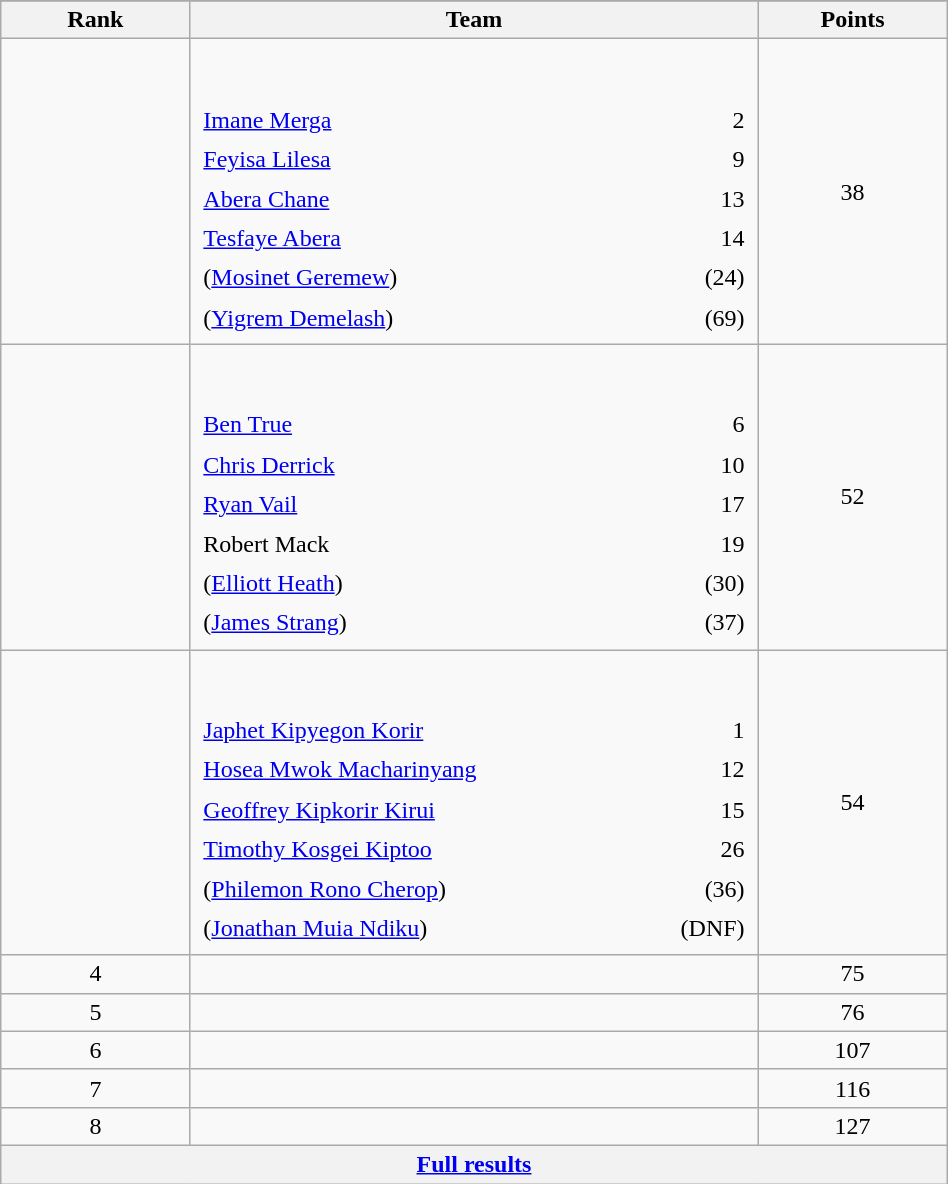<table class="wikitable" width=50%>
<tr>
</tr>
<tr>
<th width=10%>Rank</th>
<th width=30%>Team</th>
<th width=10%>Points</th>
</tr>
<tr align="center">
<td></td>
<td align="left"> <br><br><table width=100%>
<tr>
<td align=left style="border:0"><a href='#'>Imane Merga</a></td>
<td align=right style="border:0">2</td>
</tr>
<tr>
<td align=left style="border:0"><a href='#'>Feyisa Lilesa</a></td>
<td align=right style="border:0">9</td>
</tr>
<tr>
<td align=left style="border:0"><a href='#'>Abera Chane</a></td>
<td align=right style="border:0">13</td>
</tr>
<tr>
<td align=left style="border:0"><a href='#'>Tesfaye Abera</a></td>
<td align=right style="border:0">14</td>
</tr>
<tr>
<td align=left style="border:0">(<a href='#'>Mosinet Geremew</a>)</td>
<td align=right style="border:0">(24)</td>
</tr>
<tr>
<td align=left style="border:0">(<a href='#'>Yigrem Demelash</a>)</td>
<td align=right style="border:0">(69)</td>
</tr>
</table>
</td>
<td>38</td>
</tr>
<tr align="center">
<td></td>
<td align="left"> <br><br><table width=100%>
<tr>
<td align=left style="border:0"><a href='#'>Ben True</a></td>
<td align=right style="border:0">6</td>
</tr>
<tr>
<td align=left style="border:0"><a href='#'>Chris Derrick</a></td>
<td align=right style="border:0">10</td>
</tr>
<tr>
<td align=left style="border:0"><a href='#'>Ryan Vail</a></td>
<td align=right style="border:0">17</td>
</tr>
<tr>
<td align=left style="border:0">Robert Mack</td>
<td align=right style="border:0">19</td>
</tr>
<tr>
<td align=left style="border:0">(<a href='#'>Elliott Heath</a>)</td>
<td align=right style="border:0">(30)</td>
</tr>
<tr>
<td align=left style="border:0">(<a href='#'>James Strang</a>)</td>
<td align=right style="border:0">(37)</td>
</tr>
</table>
</td>
<td>52</td>
</tr>
<tr align="center">
<td></td>
<td align="left"> <br><br><table width=100%>
<tr>
<td align=left style="border:0"><a href='#'>Japhet Kipyegon Korir</a></td>
<td align=right style="border:0">1</td>
</tr>
<tr>
<td align=left style="border:0"><a href='#'>Hosea Mwok Macharinyang</a></td>
<td align=right style="border:0">12</td>
</tr>
<tr>
<td align=left style="border:0"><a href='#'>Geoffrey Kipkorir Kirui</a></td>
<td align=right style="border:0">15</td>
</tr>
<tr>
<td align=left style="border:0"><a href='#'>Timothy Kosgei Kiptoo</a></td>
<td align=right style="border:0">26</td>
</tr>
<tr>
<td align=left style="border:0">(<a href='#'>Philemon Rono Cherop</a>)</td>
<td align=right style="border:0">(36)</td>
</tr>
<tr>
<td align=left style="border:0">(<a href='#'>Jonathan Muia Ndiku</a>)</td>
<td align=right style="border:0">(DNF)</td>
</tr>
</table>
</td>
<td>54</td>
</tr>
<tr align="center">
<td>4</td>
<td align="left"></td>
<td>75</td>
</tr>
<tr align="center">
<td>5</td>
<td align="left"></td>
<td>76</td>
</tr>
<tr align="center">
<td>6</td>
<td align="left"></td>
<td>107</td>
</tr>
<tr align="center">
<td>7</td>
<td align="left"></td>
<td>116</td>
</tr>
<tr align="center">
<td>8</td>
<td align="left"></td>
<td>127</td>
</tr>
<tr class="sortbottom">
<th colspan=3 align=center><a href='#'>Full results</a></th>
</tr>
</table>
